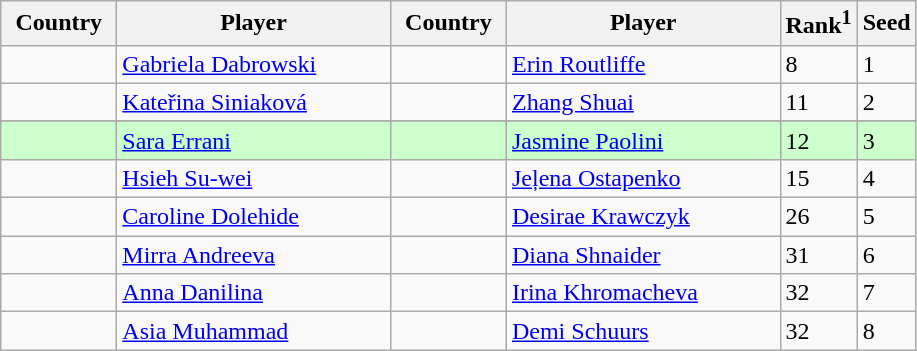<table class="sortable wikitable">
<tr>
<th width="70">Country</th>
<th width="175">Player</th>
<th width="70">Country</th>
<th width="175">Player</th>
<th>Rank<sup>1</sup></th>
<th>Seed</th>
</tr>
<tr>
<td></td>
<td><a href='#'>Gabriela Dabrowski</a></td>
<td></td>
<td><a href='#'>Erin Routliffe</a></td>
<td>8</td>
<td>1</td>
</tr>
<tr>
<td></td>
<td><a href='#'>Kateřina Siniaková</a></td>
<td></td>
<td><a href='#'>Zhang Shuai</a></td>
<td>11</td>
<td>2</td>
</tr>
<tr>
</tr>
<tr bgcolor=#cfc>
<td></td>
<td><a href='#'>Sara Errani</a></td>
<td></td>
<td><a href='#'>Jasmine Paolini</a></td>
<td>12</td>
<td>3</td>
</tr>
<tr>
<td></td>
<td><a href='#'>Hsieh Su-wei</a></td>
<td></td>
<td><a href='#'>Jeļena Ostapenko</a></td>
<td>15</td>
<td>4</td>
</tr>
<tr>
<td></td>
<td><a href='#'>Caroline Dolehide</a></td>
<td></td>
<td><a href='#'>Desirae Krawczyk</a></td>
<td>26</td>
<td>5</td>
</tr>
<tr>
<td></td>
<td><a href='#'>Mirra Andreeva</a></td>
<td></td>
<td><a href='#'>Diana Shnaider</a></td>
<td>31</td>
<td>6</td>
</tr>
<tr>
<td></td>
<td><a href='#'>Anna Danilina</a></td>
<td></td>
<td><a href='#'>Irina Khromacheva</a></td>
<td>32</td>
<td>7</td>
</tr>
<tr>
<td></td>
<td><a href='#'>Asia Muhammad</a></td>
<td></td>
<td><a href='#'>Demi Schuurs</a></td>
<td>32</td>
<td>8</td>
</tr>
</table>
